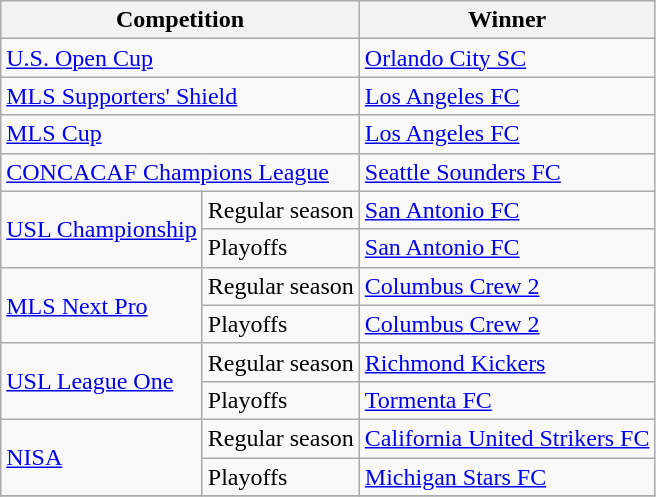<table class="wikitable">
<tr>
<th colspan=2>Competition</th>
<th>Winner</th>
</tr>
<tr>
<td colspan=2><a href='#'>U.S. Open Cup</a></td>
<td><a href='#'>Orlando City SC</a></td>
</tr>
<tr>
<td colspan=2><a href='#'>MLS Supporters' Shield</a></td>
<td><a href='#'>Los Angeles FC</a></td>
</tr>
<tr>
<td colspan=2><a href='#'>MLS Cup</a></td>
<td><a href='#'>Los Angeles FC</a></td>
</tr>
<tr>
<td colspan=2><a href='#'>CONCACAF Champions League</a></td>
<td><a href='#'>Seattle Sounders FC</a></td>
</tr>
<tr>
<td rowspan=2><a href='#'>USL Championship</a></td>
<td>Regular season</td>
<td><a href='#'>San Antonio FC</a></td>
</tr>
<tr>
<td>Playoffs</td>
<td><a href='#'>San Antonio FC</a></td>
</tr>
<tr>
<td rowspan=2><a href='#'>MLS Next Pro</a></td>
<td>Regular season</td>
<td><a href='#'>Columbus Crew 2</a></td>
</tr>
<tr>
<td>Playoffs</td>
<td><a href='#'>Columbus Crew 2</a></td>
</tr>
<tr>
<td rowspan=2><a href='#'>USL League One</a></td>
<td>Regular season</td>
<td><a href='#'>Richmond Kickers</a></td>
</tr>
<tr>
<td>Playoffs</td>
<td><a href='#'>Tormenta FC</a></td>
</tr>
<tr>
<td rowspan=2><a href='#'>NISA</a></td>
<td>Regular season</td>
<td><a href='#'>California United Strikers FC</a></td>
</tr>
<tr>
<td>Playoffs</td>
<td><a href='#'>Michigan Stars FC</a></td>
</tr>
<tr>
</tr>
</table>
